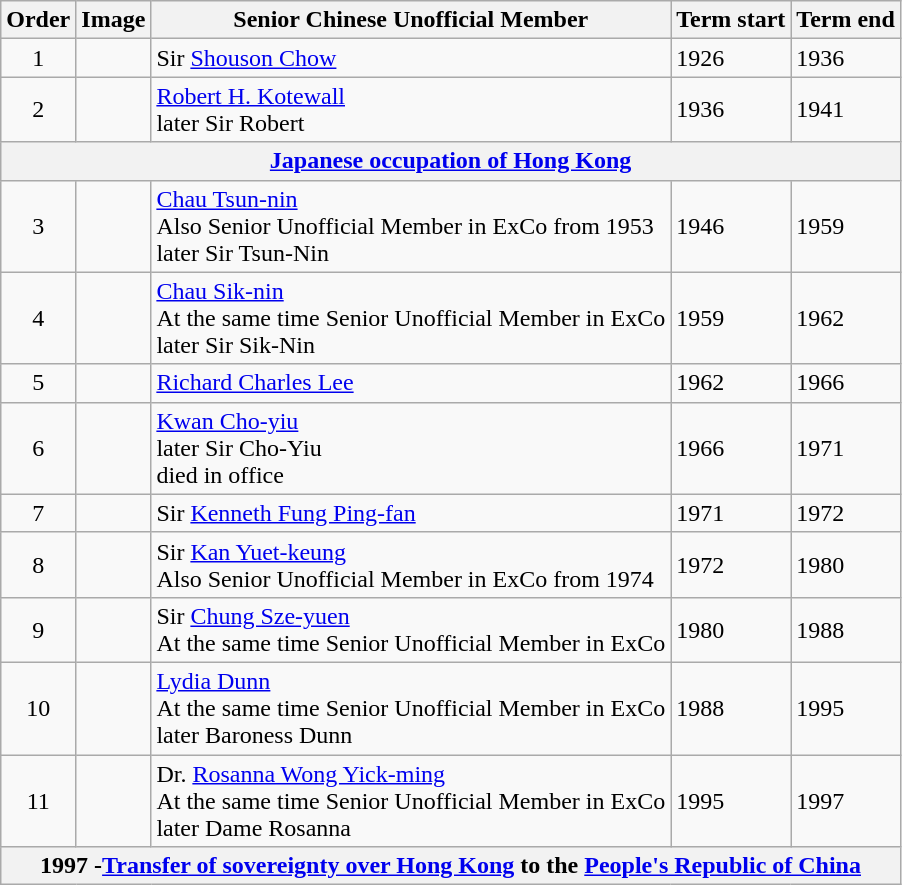<table class="wikitable">
<tr>
<th>Order</th>
<th>Image</th>
<th>Senior Chinese Unofficial Member</th>
<th>Term start</th>
<th>Term end</th>
</tr>
<tr>
<td align="center">1</td>
<td align="center"></td>
<td>Sir <a href='#'>Shouson Chow</a></td>
<td>1926</td>
<td>1936</td>
</tr>
<tr>
<td align="center">2</td>
<td align="center"></td>
<td><a href='#'>Robert H. Kotewall</a><br>later Sir Robert</td>
<td>1936</td>
<td>1941</td>
</tr>
<tr>
<th colspan=5><a href='#'>Japanese occupation of Hong Kong</a></th>
</tr>
<tr>
<td align="center">3</td>
<td align="center"></td>
<td><a href='#'>Chau Tsun-nin</a><br>Also Senior Unofficial Member in ExCo from 1953<br>later Sir Tsun-Nin</td>
<td>1946</td>
<td>1959</td>
</tr>
<tr>
<td align="center">4</td>
<td align="center"></td>
<td><a href='#'>Chau Sik-nin</a><br>At the same time Senior Unofficial Member in ExCo<br>later Sir Sik-Nin</td>
<td>1959</td>
<td>1962</td>
</tr>
<tr>
<td align="center">5</td>
<td align="center"></td>
<td><a href='#'>Richard Charles Lee</a></td>
<td>1962</td>
<td>1966</td>
</tr>
<tr>
<td align="center">6</td>
<td align="center"></td>
<td><a href='#'>Kwan Cho-yiu</a><br>later Sir Cho-Yiu<br>died in office</td>
<td>1966</td>
<td>1971</td>
</tr>
<tr>
<td align="center">7</td>
<td align="center"></td>
<td>Sir <a href='#'>Kenneth Fung Ping-fan</a></td>
<td>1971</td>
<td>1972</td>
</tr>
<tr>
<td align="center">8</td>
<td align="center"></td>
<td>Sir <a href='#'>Kan Yuet-keung</a><br>Also Senior Unofficial Member in ExCo from 1974</td>
<td>1972</td>
<td>1980</td>
</tr>
<tr>
<td align="center">9</td>
<td align="center"></td>
<td>Sir <a href='#'>Chung Sze-yuen</a><br>At the same time Senior Unofficial Member in ExCo</td>
<td>1980</td>
<td>1988</td>
</tr>
<tr>
<td align="center">10</td>
<td align="center"></td>
<td><a href='#'>Lydia Dunn</a><br>At the same time Senior Unofficial Member in ExCo<br>later Baroness Dunn</td>
<td>1988</td>
<td>1995</td>
</tr>
<tr>
<td align="center">11</td>
<td align="center"></td>
<td>Dr. <a href='#'>Rosanna Wong Yick-ming</a><br>At the same time Senior Unofficial Member in ExCo<br>later Dame Rosanna</td>
<td>1995</td>
<td>1997</td>
</tr>
<tr>
<th colspan=5>1997 -<a href='#'>Transfer of sovereignty over Hong Kong</a> to the <a href='#'>People's Republic of China</a></th>
</tr>
</table>
